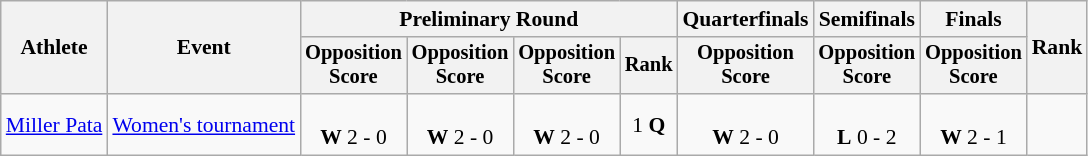<table class=wikitable style="font-size:90%">
<tr>
<th rowspan="2">Athlete</th>
<th rowspan="2">Event</th>
<th colspan=4>Preliminary Round</th>
<th>Quarterfinals</th>
<th>Semifinals</th>
<th>Finals</th>
<th rowspan=2>Rank</th>
</tr>
<tr style=font-size:95%>
<th>Opposition<br>Score</th>
<th>Opposition<br>Score</th>
<th>Opposition<br>Score</th>
<th>Rank</th>
<th>Opposition<br>Score</th>
<th>Opposition<br>Score</th>
<th>Opposition<br>Score</th>
</tr>
<tr align=center>
<td align=left><a href='#'>Miller Pata</a><br></td>
<td align=left><a href='#'>Women's tournament</a></td>
<td><br><strong>W</strong> 2 - 0</td>
<td><br><strong>W</strong> 2 - 0</td>
<td><br><strong>W</strong> 2 - 0</td>
<td>1 <strong>Q</strong></td>
<td><br><strong>W</strong> 2 - 0</td>
<td><br><strong>L</strong> 0 - 2</td>
<td><br><strong>W</strong> 2 - 1</td>
<td></td>
</tr>
</table>
